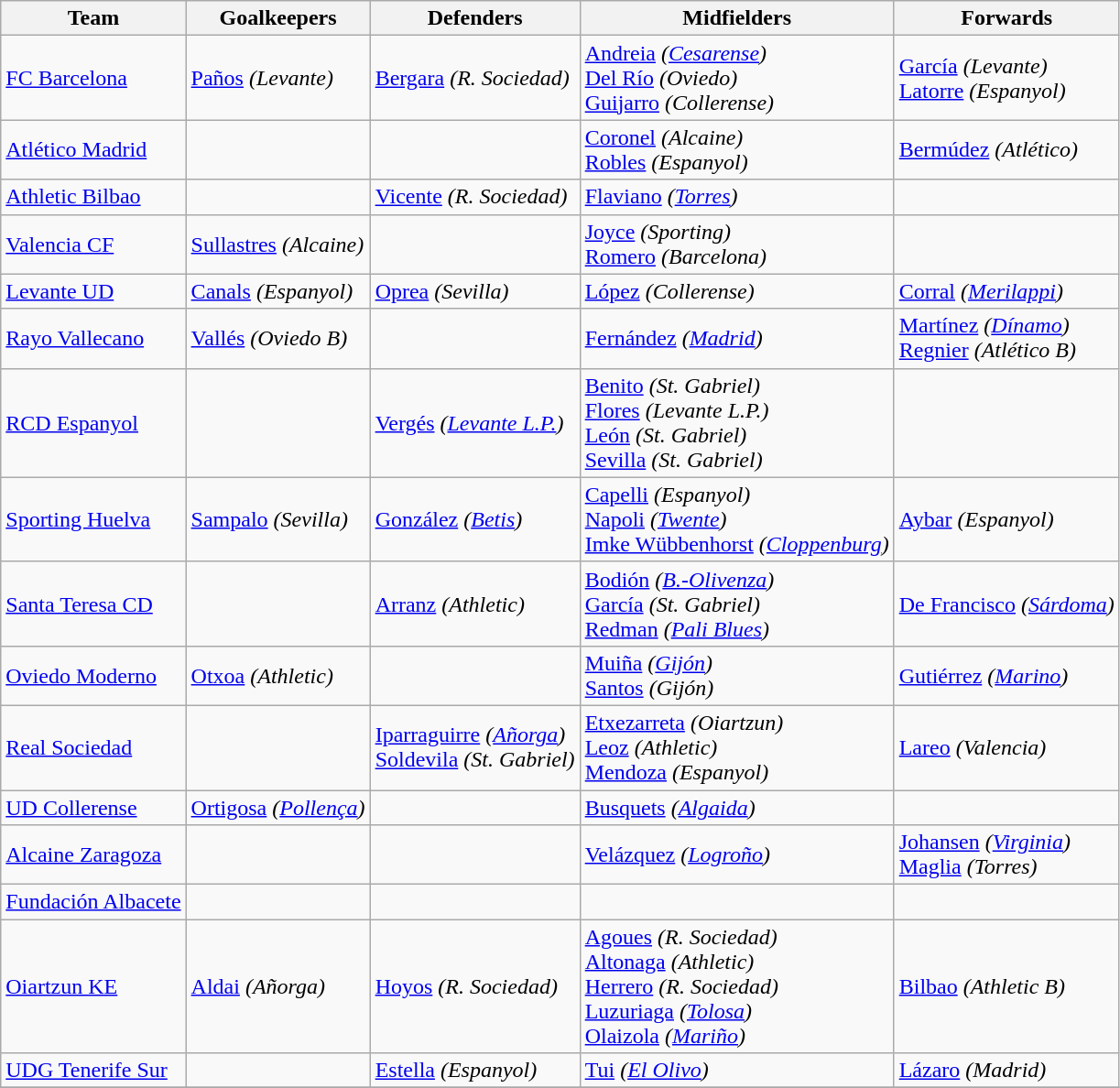<table class="wikitable">
<tr>
<th>Team</th>
<th>Goalkeepers</th>
<th>Defenders</th>
<th>Midfielders</th>
<th>Forwards</th>
</tr>
<tr>
<td><a href='#'>FC Barcelona</a></td>
<td><a href='#'>Paños</a> <em>(Levante)</em></td>
<td><a href='#'>Bergara</a> <em>(R. Sociedad)</em></td>
<td> <a href='#'>Andreia</a> <em>(<a href='#'>Cesarense</a>)</em><br><a href='#'>Del Río</a> <em>(Oviedo)</em><br><a href='#'>Guijarro</a> <em>(Collerense)</em><br></td>
<td><a href='#'>García</a> <em>(Levante)</em><br><a href='#'>Latorre</a> <em>(Espanyol)</em></td>
</tr>
<tr>
<td><a href='#'>Atlético Madrid</a></td>
<td></td>
<td></td>
<td> <a href='#'>Coronel</a> <em>(Alcaine)</em><br> <a href='#'>Robles</a> <em>(Espanyol)</em></td>
<td><a href='#'>Bermúdez</a> <em>(Atlético)</em></td>
</tr>
<tr>
<td><a href='#'>Athletic Bilbao</a></td>
<td></td>
<td><a href='#'>Vicente</a> <em>(R. Sociedad)</em></td>
<td><a href='#'>Flaviano</a> <em>(<a href='#'>Torres</a>)</em></td>
<td></td>
</tr>
<tr>
<td><a href='#'>Valencia CF</a></td>
<td><a href='#'>Sullastres</a> <em>(Alcaine)</em></td>
<td></td>
<td> <a href='#'>Joyce</a> <em>(Sporting)</em><br><a href='#'>Romero</a> <em>(Barcelona)</em></td>
<td></td>
</tr>
<tr>
<td><a href='#'>Levante UD</a></td>
<td><a href='#'>Canals</a> <em>(Espanyol)</em></td>
<td> <a href='#'>Oprea</a> <em>(Sevilla)</em></td>
<td><a href='#'>López</a> <em>(Collerense)</em></td>
<td> <a href='#'>Corral</a> <em>(<a href='#'>Merilappi</a>)</em></td>
</tr>
<tr>
<td><a href='#'>Rayo Vallecano</a></td>
<td><a href='#'>Vallés</a> <em>(Oviedo B)</em></td>
<td></td>
<td><a href='#'>Fernández</a> <em>(<a href='#'>Madrid</a>)</em></td>
<td> <a href='#'>Martínez</a> <em>(<a href='#'>Dínamo</a>)</em><br> <a href='#'>Regnier</a> <em>(Atlético B)</em></td>
</tr>
<tr>
<td><a href='#'>RCD Espanyol</a></td>
<td></td>
<td><a href='#'>Vergés</a> <em>(<a href='#'>Levante L.P.</a>)</em></td>
<td><a href='#'>Benito</a> <em>(St. Gabriel)</em><br><a href='#'>Flores</a> <em>(Levante L.P.)</em><br><a href='#'>León</a> <em>(St. Gabriel)</em><br><a href='#'>Sevilla</a> <em>(St. Gabriel)</em></td>
<td></td>
</tr>
<tr>
<td><a href='#'>Sporting Huelva</a></td>
<td><a href='#'>Sampalo</a> <em>(Sevilla)</em></td>
<td><a href='#'>González</a> <em>(<a href='#'>Betis</a>)</em></td>
<td> <a href='#'>Capelli</a> <em>(Espanyol)</em><br> <a href='#'>Napoli</a> <em>(<a href='#'>Twente</a>)</em><br> <a href='#'>Imke Wübbenhorst</a> <em>(<a href='#'>Cloppenburg</a>)</em></td>
<td><a href='#'>Aybar</a> <em>(Espanyol)</em></td>
</tr>
<tr>
<td><a href='#'>Santa Teresa CD</a></td>
<td></td>
<td><a href='#'>Arranz</a> <em>(Athletic)</em></td>
<td><a href='#'>Bodión</a> <em>(<a href='#'>B.-Olivenza</a>)</em><br><a href='#'>García</a> <em>(St. Gabriel)</em><br> <a href='#'>Redman</a> <em>(<a href='#'>Pali Blues</a>)</em></td>
<td><a href='#'>De Francisco</a> <em>(<a href='#'>Sárdoma</a>)</em></td>
</tr>
<tr>
<td><a href='#'>Oviedo Moderno</a></td>
<td><a href='#'>Otxoa</a> <em>(Athletic)</em></td>
<td></td>
<td><a href='#'>Muiña</a> <em>(<a href='#'>Gijón</a>)</em><br><a href='#'>Santos</a> <em>(Gijón)</em></td>
<td><a href='#'>Gutiérrez</a> <em>(<a href='#'>Marino</a>)</em></td>
</tr>
<tr>
<td><a href='#'>Real Sociedad</a></td>
<td></td>
<td><a href='#'>Iparraguirre</a> <em>(<a href='#'>Añorga</a>)</em><br><a href='#'>Soldevila</a> <em>(St. Gabriel)</em></td>
<td><a href='#'>Etxezarreta</a> <em>(Oiartzun)</em><br><a href='#'>Leoz</a> <em>(Athletic)</em><br><a href='#'>Mendoza</a> <em>(Espanyol)</em></td>
<td><a href='#'>Lareo</a> <em>(Valencia)</em></td>
</tr>
<tr>
<td><a href='#'>UD Collerense</a></td>
<td><a href='#'>Ortigosa</a> <em>(<a href='#'>Pollença</a>)</em></td>
<td></td>
<td><a href='#'>Busquets</a> <em>(<a href='#'>Algaida</a>)</em></td>
<td></td>
</tr>
<tr>
<td><a href='#'>Alcaine Zaragoza</a></td>
<td></td>
<td></td>
<td><a href='#'>Velázquez</a> <em>(<a href='#'>Logroño</a>)</em></td>
<td> <a href='#'>Johansen</a> <em>(<a href='#'>Virginia</a>)</em><br> <a href='#'>Maglia</a> <em>(Torres)</em></td>
</tr>
<tr>
<td><a href='#'>Fundación Albacete</a></td>
<td></td>
<td></td>
<td></td>
<td></td>
</tr>
<tr>
<td><a href='#'>Oiartzun KE</a></td>
<td><a href='#'>Aldai</a> <em>(Añorga)</em></td>
<td><a href='#'>Hoyos</a> <em>(R. Sociedad)</em></td>
<td><a href='#'>Agoues</a> <em>(R. Sociedad)</em><br><a href='#'>Altonaga</a> <em>(Athletic)</em><br><a href='#'>Herrero</a> <em>(R. Sociedad)</em><br><a href='#'>Luzuriaga</a> <em>(<a href='#'>Tolosa</a>)</em><br><a href='#'>Olaizola</a> <em>(<a href='#'>Mariño</a>)</em></td>
<td><a href='#'>Bilbao</a> <em>(Athletic B)</em></td>
</tr>
<tr>
<td><a href='#'>UDG Tenerife Sur</a></td>
<td></td>
<td><a href='#'>Estella</a> <em>(Espanyol)</em></td>
<td><a href='#'>Tui</a> <em>(<a href='#'>El Olivo</a>)</em></td>
<td><a href='#'>Lázaro</a> <em>(Madrid)</em></td>
</tr>
<tr>
</tr>
</table>
